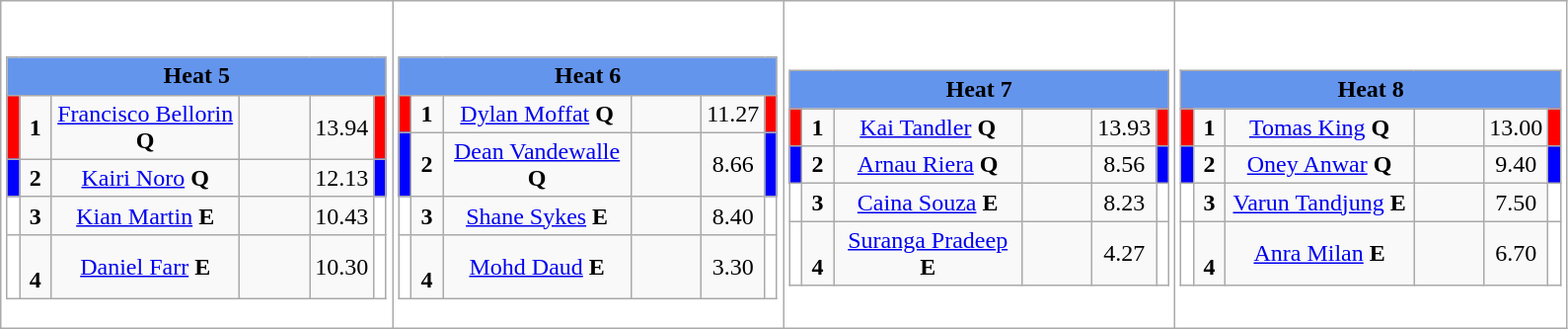<table class="wikitable" style="background:#fff;">
<tr>
<td><br><table class="wikitable" style="margin:1em auto;">
<tr>
<td colspan="8"  style="text-align:center; background:#6495ed;"><strong>Heat 5</strong></td>
</tr>
<tr>
<td style="width:01px; background: #f00;"></td>
<td style="width:14px; text-align:center;"><strong>1</strong></td>
<td style="width:120px; text-align:center;"><a href='#'>Francisco Bellorin</a> <strong>Q</strong></td>
<td style="width:40px; text-align:center;"></td>
<td style="width:20px; text-align:center;">13.94</td>
<td style="width:01px; background: #f00;"></td>
</tr>
<tr>
<td style="width:01px; background: #00f;"></td>
<td style="width:14px; text-align:center;"><strong>2</strong></td>
<td style="width:120px; text-align:center;"><a href='#'>Kairi Noro</a> <strong>Q</strong></td>
<td style="width:40px; text-align:center;"></td>
<td style="width:20px; text-align:center;">12.13</td>
<td style="width:01px; background: #00f;"></td>
</tr>
<tr>
<td style="width:01px; background: #fff;"></td>
<td style="width:14px; text-align:center;"><strong>3</strong></td>
<td style="width:120px; text-align:center;"><a href='#'>Kian Martin</a> <strong>E</strong></td>
<td style="width:40px; text-align:center;"></td>
<td style="width:20px; text-align:center;">10.43</td>
<td style="width:01px; background: #fff;"></td>
</tr>
<tr>
<td style="width:01px; background: #fff;"></td>
<td style="width:14px; text-align:center;"><br><strong>4</strong></td>
<td style="width:120px; text-align:center;"><a href='#'>Daniel Farr</a> <strong>E</strong></td>
<td style="width:40px; text-align:center;"></td>
<td style="width:20px; text-align:center;">10.30</td>
<td style="width:01px; background: #fff;"></td>
</tr>
</table>
</td>
<td><br><table class="wikitable" style="margin:1em auto;">
<tr>
<td colspan="8"  style="text-align:center; background:#6495ed;"><strong>Heat 6</strong></td>
</tr>
<tr>
<td style="width:01px; background: #f00;"></td>
<td style="width:14px; text-align:center;"><strong>1</strong></td>
<td style="width:120px; text-align:center;"><a href='#'>Dylan Moffat</a> <strong>Q</strong></td>
<td style="width:40px; text-align:center;"></td>
<td style="width:20px; text-align:center;">11.27</td>
<td style="width:01px; background: #f00;"></td>
</tr>
<tr>
<td style="width:01px; background: #00f;"></td>
<td style="width:14px; text-align:center;"><strong>2</strong></td>
<td style="width:120px; text-align:center;"><a href='#'>Dean Vandewalle</a> <strong>Q</strong></td>
<td style="width:40px; text-align:center;"></td>
<td style="width:20px; text-align:center;">8.66</td>
<td style="width:01px; background: #00f;"></td>
</tr>
<tr>
<td style="width:01px; background: #fff;"></td>
<td style="width:14px; text-align:center;"><strong>3</strong></td>
<td style="width:120px; text-align:center;"><a href='#'>Shane Sykes</a> <strong>E</strong></td>
<td style="width:40px; text-align:center;"></td>
<td style="width:20px; text-align:center;">8.40</td>
<td style="width:01px; background: #fff;"></td>
</tr>
<tr>
<td style="width:01px; background: #fff;"></td>
<td style="width:14px; text-align:center;"><br><strong>4</strong></td>
<td style="width:120px; text-align:center;"><a href='#'>Mohd Daud</a> <strong>E</strong></td>
<td style="width:40px; text-align:center;"></td>
<td style="width:20px; text-align:center;">3.30</td>
<td style="width:01px; background: #fff;"></td>
</tr>
</table>
</td>
<td><br><table class="wikitable" style="margin:1em auto;">
<tr>
<td colspan="8"  style="text-align:center; background:#6495ed;"><strong>Heat 7</strong></td>
</tr>
<tr>
<td style="width:01px; background: #f00;"></td>
<td style="width:14px; text-align:center;"><strong>1</strong></td>
<td style="width:120px; text-align:center;"><a href='#'>Kai Tandler</a> <strong>Q</strong></td>
<td style="width:40px; text-align:center;"></td>
<td style="width:20px; text-align:center;">13.93</td>
<td style="width:01px; background: #f00;"></td>
</tr>
<tr>
<td style="width:01px; background: #00f;"></td>
<td style="width:14px; text-align:center;"><strong>2</strong></td>
<td style="width:120px; text-align:center;"><a href='#'>Arnau Riera</a> <strong>Q</strong></td>
<td style="width:40px; text-align:center;"></td>
<td style="width:20px; text-align:center;">8.56</td>
<td style="width:01px; background: #00f;"></td>
</tr>
<tr>
<td style="width:01px; background: #fff;"></td>
<td style="width:14px; text-align:center;"><strong>3</strong></td>
<td style="width:120px; text-align:center;"><a href='#'>Caina Souza</a> <strong>E</strong></td>
<td style="width:40px; text-align:center;"></td>
<td style="width:20px; text-align:center;">8.23</td>
<td style="width:01px; background: #fff;"></td>
</tr>
<tr>
<td style="width:01px; background: #fff;"></td>
<td style="width:14px; text-align:center;"><br><strong>4</strong></td>
<td style="width:120px; text-align:center;"><a href='#'>Suranga Pradeep</a> <strong>E</strong></td>
<td style="width:40px; text-align:center;"></td>
<td style="width:20px; text-align:center;">4.27</td>
<td style="width:01px; background: #fff;"></td>
</tr>
</table>
</td>
<td><br><table class="wikitable" style="margin:1em auto;">
<tr>
<td colspan="8"  style="text-align:center; background:#6495ed;"><strong>Heat 8</strong></td>
</tr>
<tr>
<td style="width:01px; background: #f00;"></td>
<td style="width:14px; text-align:center;"><strong>1</strong></td>
<td style="width:120px; text-align:center;"><a href='#'>Tomas King</a> <strong>Q</strong></td>
<td style="width:40px; text-align:center;"></td>
<td style="width:20px; text-align:center;">13.00</td>
<td style="width:01px; background: #f00;"></td>
</tr>
<tr>
<td style="width:01px; background: #00f;"></td>
<td style="width:14px; text-align:center;"><strong>2</strong></td>
<td style="width:120px; text-align:center;"><a href='#'>Oney Anwar</a> <strong>Q</strong></td>
<td style="width:40px; text-align:center;"></td>
<td style="width:20px; text-align:center;">9.40</td>
<td style="width:01px; background: #00f;"></td>
</tr>
<tr>
<td style="width:01px; background: #fff;"></td>
<td style="width:14px; text-align:center;"><strong>3</strong></td>
<td style="width:120px; text-align:center;"><a href='#'>Varun Tandjung</a> <strong>E</strong></td>
<td style="width:40px; text-align:center;"></td>
<td style="width:20px; text-align:center;">7.50</td>
<td style="width:01px; background: #fff;"></td>
</tr>
<tr>
<td style="width:01px; background: #fff;"></td>
<td style="width:14px; text-align:center;"><br><strong>4</strong></td>
<td style="width:120px; text-align:center;"><a href='#'>Anra Milan</a> <strong>E</strong></td>
<td style="width:40px; text-align:center;"></td>
<td style="width:20px; text-align:center;">6.70</td>
<td style="width:01px; background: #fff;"></td>
</tr>
</table>
</td>
</tr>
</table>
